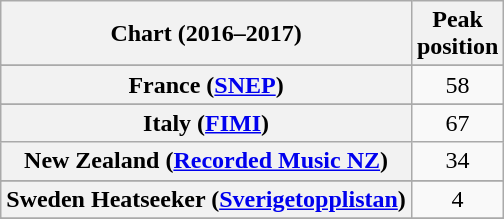<table class="wikitable plainrowheaders sortable" style="text-align:center;">
<tr>
<th scope="col">Chart (2016–2017)</th>
<th scope="col">Peak<br>position</th>
</tr>
<tr>
</tr>
<tr>
</tr>
<tr>
</tr>
<tr>
</tr>
<tr>
</tr>
<tr>
</tr>
<tr>
<th scope="row">France (<a href='#'>SNEP</a>)</th>
<td>58</td>
</tr>
<tr>
</tr>
<tr>
</tr>
<tr>
</tr>
<tr>
<th scope="row">Italy (<a href='#'>FIMI</a>)</th>
<td>67</td>
</tr>
<tr>
<th scope="row">New Zealand (<a href='#'>Recorded Music NZ</a>)</th>
<td>34</td>
</tr>
<tr>
</tr>
<tr>
</tr>
<tr>
</tr>
<tr>
<th scope="row">Sweden Heatseeker (<a href='#'>Sverigetopplistan</a>)</th>
<td>4</td>
</tr>
<tr>
</tr>
<tr>
</tr>
<tr>
</tr>
<tr>
</tr>
<tr>
</tr>
</table>
